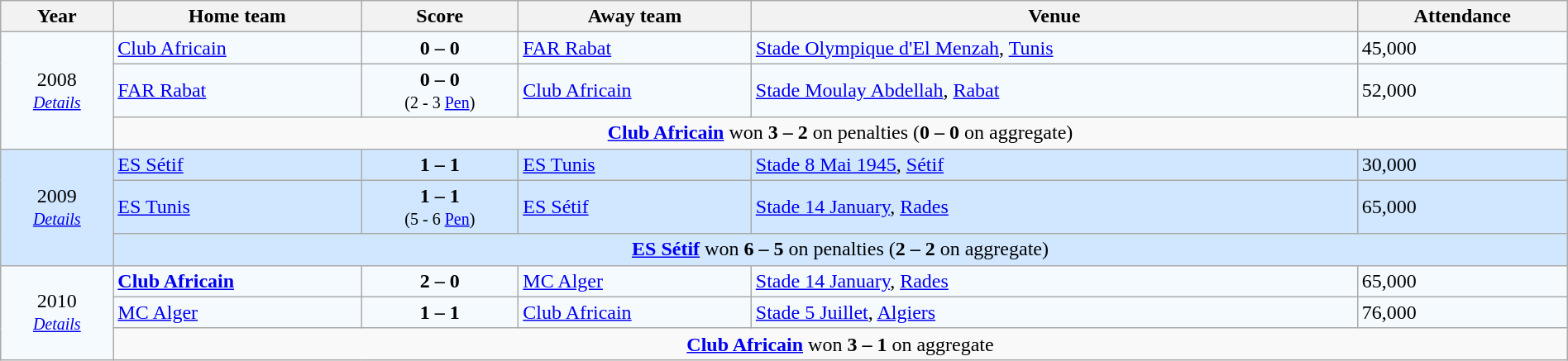<table class="wikitable" width="100%">
<tr>
<th>Year</th>
<th>Home team</th>
<th>Score</th>
<th>Away team</th>
<th>Venue</th>
<th>Attendance</th>
</tr>
<tr bgcolor=#F5FAFF>
<td align=center rowspan=3>2008<br><small><em><a href='#'>Details</a></em></small></td>
<td> <a href='#'>Club Africain</a></td>
<td align=center><strong>0 – 0</strong></td>
<td> <a href='#'>FAR Rabat</a></td>
<td><a href='#'>Stade Olympique d'El Menzah</a>, <a href='#'>Tunis</a></td>
<td>45,000</td>
</tr>
<tr bgcolor=#F5FAFF>
<td> <a href='#'>FAR Rabat</a></td>
<td align=center><strong>0 – 0</strong><br><small>(2 - 3 <a href='#'>Pen</a>)</small></td>
<td> <a href='#'>Club Africain</a></td>
<td><a href='#'>Stade Moulay Abdellah</a>, <a href='#'>Rabat</a></td>
<td>52,000</td>
</tr>
<tr align=center>
<td colspan=5><strong><a href='#'>Club Africain</a></strong> won <strong>3 – 2</strong> on penalties (<strong>0 – 0</strong> on aggregate)</td>
</tr>
<tr bgcolor=#D0E7FF>
<td align=center rowspan=3>2009<br><small><em><a href='#'>Details</a></em></small></td>
<td> <a href='#'>ES Sétif</a></td>
<td align=center><strong>1 – 1</strong></td>
<td> <a href='#'>ES Tunis</a></td>
<td><a href='#'>Stade 8 Mai 1945</a>, <a href='#'>Sétif</a></td>
<td>30,000</td>
</tr>
<tr bgcolor=#D0E7FF>
<td> <a href='#'>ES Tunis</a></td>
<td align=center><strong>1 – 1</strong><br><small>(5 - 6 <a href='#'>Pen</a>)</small></td>
<td> <a href='#'>ES Sétif</a></td>
<td><a href='#'>Stade 14 January</a>, <a href='#'>Rades</a></td>
<td>65,000</td>
</tr>
<tr align=center bgcolor=#D0E7FF>
<td colspan=5><strong><a href='#'>ES Sétif</a></strong> won <strong>6 – 5</strong> on penalties (<strong>2 – 2</strong> on aggregate)</td>
</tr>
<tr bgcolor=#F5FAFF>
<td align=center rowspan=3>2010<br><small><em><a href='#'>Details</a></em></small></td>
<td> <strong><a href='#'>Club Africain</a></strong></td>
<td align=center><strong>2 – 0</strong></td>
<td> <a href='#'>MC Alger</a></td>
<td><a href='#'>Stade 14 January</a>, <a href='#'>Rades</a></td>
<td>65,000</td>
</tr>
<tr bgcolor=#F5FAFF>
<td> <a href='#'>MC Alger</a></td>
<td align=center><strong>1 – 1</strong></td>
<td> <a href='#'>Club Africain</a></td>
<td><a href='#'>Stade 5 Juillet</a>, <a href='#'>Algiers</a></td>
<td>76,000</td>
</tr>
<tr align=center>
<td colspan=5><strong><a href='#'>Club Africain</a></strong> won <strong>3 – 1</strong> on aggregate</td>
</tr>
</table>
